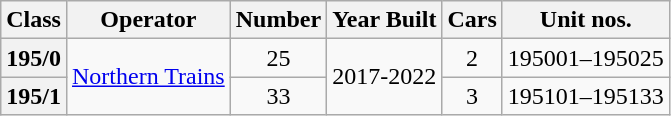<table class="wikitable">
<tr>
<th>Class</th>
<th>Operator</th>
<th>Number</th>
<th>Year Built</th>
<th>Cars</th>
<th>Unit nos.</th>
</tr>
<tr>
<th>195/0</th>
<td rowspan=2><a href='#'>Northern Trains</a></td>
<td align=center>25</td>
<td style="text-align:center;" rowspan="2">2017-2022</td>
<td align=center>2</td>
<td>195001–195025</td>
</tr>
<tr>
<th>195/1</th>
<td align=center>33</td>
<td align=center>3</td>
<td>195101–195133</td>
</tr>
</table>
